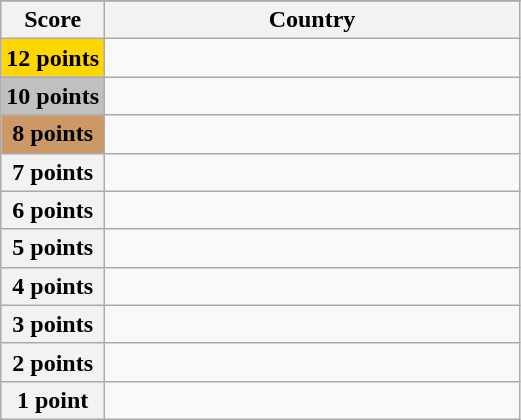<table class="wikitable">
<tr>
</tr>
<tr>
<th scope="col" width="20%">Score</th>
<th scope="col">Country</th>
</tr>
<tr>
<th scope="row" style="background:gold">12 points</th>
<td></td>
</tr>
<tr>
<th scope="row" style="background:silver">10 points</th>
<td></td>
</tr>
<tr>
<th scope="row" style="background:#CC9966">8 points</th>
<td></td>
</tr>
<tr>
<th scope="row">7 points</th>
<td></td>
</tr>
<tr>
<th scope="row">6 points</th>
<td></td>
</tr>
<tr>
<th scope="row">5 points</th>
<td></td>
</tr>
<tr>
<th scope="row">4 points</th>
<td></td>
</tr>
<tr>
<th scope="row">3 points</th>
<td></td>
</tr>
<tr>
<th scope="row">2 points</th>
<td></td>
</tr>
<tr>
<th scope="row">1 point</th>
<td></td>
</tr>
</table>
